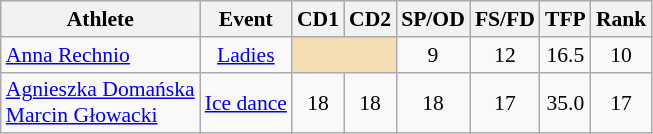<table class="wikitable" border="1" style="font-size:90%">
<tr>
<th>Athlete</th>
<th>Event</th>
<th>CD1</th>
<th>CD2</th>
<th>SP/OD</th>
<th>FS/FD</th>
<th>TFP</th>
<th>Rank</th>
</tr>
<tr align=center>
<td align=left><a href='#'>Anna Rechnio</a></td>
<td><a href='#'>Ladies</a></td>
<td colspan="2" bgcolor="wheat"></td>
<td>9</td>
<td>12</td>
<td>16.5</td>
<td>10</td>
</tr>
<tr align=center>
<td align=left><a href='#'>Agnieszka Domańska</a><br><a href='#'>Marcin Głowacki</a></td>
<td><a href='#'>Ice dance</a></td>
<td>18</td>
<td>18</td>
<td>18</td>
<td>17</td>
<td>35.0</td>
<td>17</td>
</tr>
</table>
